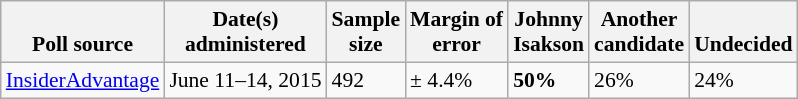<table class="wikitable" style="font-size:90%;">
<tr valign= bottom>
<th>Poll source</th>
<th>Date(s)<br>administered</th>
<th>Sample<br>size</th>
<th>Margin of<br>error</th>
<th>Johnny<br>Isakson</th>
<th>Another<br>candidate</th>
<th>Undecided</th>
</tr>
<tr>
<td align=left><a href='#'>InsiderAdvantage</a></td>
<td>June 11–14, 2015</td>
<td>492</td>
<td>± 4.4%</td>
<td><strong>50%</strong></td>
<td>26%</td>
<td>24%</td>
</tr>
</table>
